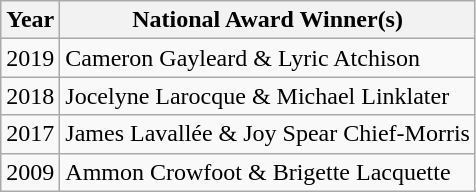<table class="wikitable">
<tr>
<th>Year</th>
<th>National Award Winner(s)</th>
</tr>
<tr>
<td>2019</td>
<td>Cameron Gayleard & Lyric Atchison</td>
</tr>
<tr>
<td>2018</td>
<td>Jocelyne Larocque & Michael Linklater</td>
</tr>
<tr>
<td>2017</td>
<td>James Lavallée & Joy Spear Chief-Morris</td>
</tr>
<tr>
<td>2009</td>
<td>Ammon Crowfoot & Brigette Lacquette</td>
</tr>
</table>
